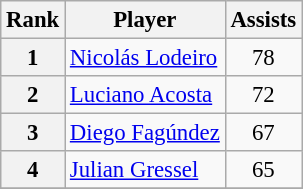<table class="wikitable" style="font-size:95%;">
<tr>
<th>Rank</th>
<th>Player</th>
<th>Assists</th>
</tr>
<tr>
<th align=center>1</th>
<td> <a href='#'>Nicolás Lodeiro</a></td>
<td align=center>78</td>
</tr>
<tr>
<th align=center>2</th>
<td> <a href='#'>Luciano Acosta</a></td>
<td align=center>72</td>
</tr>
<tr>
<th align=center>3</th>
<td> <a href='#'>Diego Fagúndez</a></td>
<td align=center>67</td>
</tr>
<tr>
<th align=center>4</th>
<td> <a href='#'>Julian Gressel</a></td>
<td align=center>65</td>
</tr>
<tr>
</tr>
</table>
